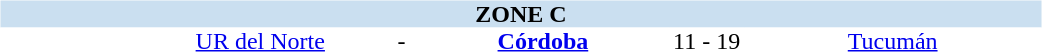<table table width=700>
<tr>
<td width=700 valign="top"><br><table border=0 cellspacing=0 cellpadding=0 style="font-size: 100%; border-collapse: collapse;" width=100%>
<tr bgcolor="#CADFF0">
<td style="font-size:100%"; align="center" colspan="6"><strong>ZONE C</strong></td>
</tr>
<tr align=center bgcolor=#FFFFFF>
<td width=90></td>
<td width=170><a href='#'>UR del Norte</a></td>
<td width=20>-</td>
<td width=170><strong><a href='#'>Córdoba</a></strong></td>
<td width=50>11 - 19</td>
<td width=200><a href='#'>Tucumán</a></td>
</tr>
</table>
</td>
</tr>
</table>
